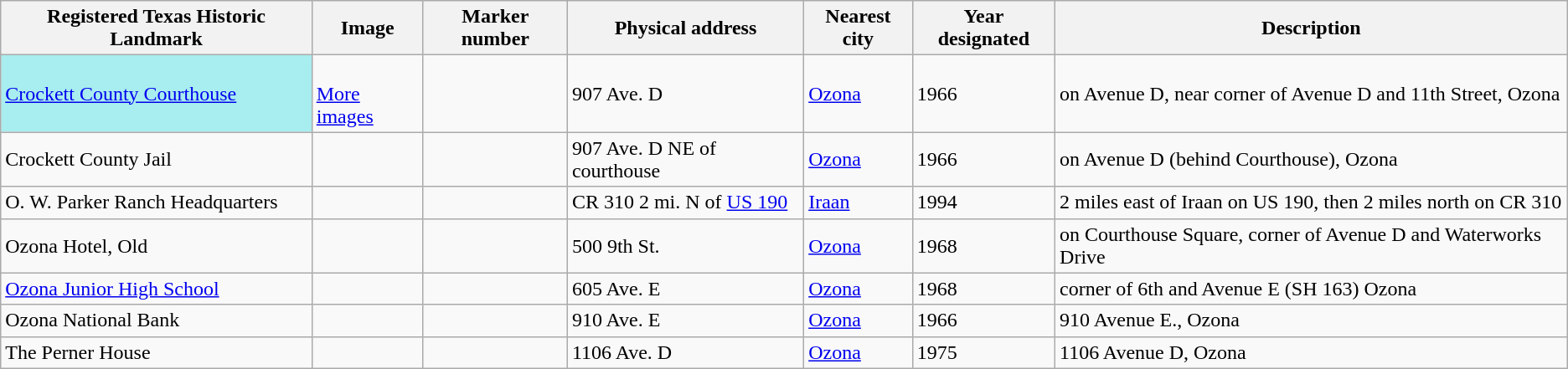<table class="wikitable sortable">
<tr>
<th>Registered Texas Historic Landmark</th>
<th>Image</th>
<th>Marker number</th>
<th>Physical address</th>
<th>Nearest city</th>
<th>Year designated</th>
<th>Description</th>
</tr>
<tr>
<td style="background: #A8EDEF"><a href='#'>Crockett County Courthouse</a></td>
<td><br> <a href='#'>More images</a></td>
<td></td>
<td>907 Ave. D<br></td>
<td><a href='#'>Ozona</a></td>
<td>1966</td>
<td>on Avenue D, near corner of Avenue D and 11th Street, Ozona</td>
</tr>
<tr>
<td>Crockett County Jail</td>
<td></td>
<td></td>
<td>907 Ave. D NE of courthouse<br></td>
<td><a href='#'>Ozona</a></td>
<td>1966</td>
<td>on Avenue D (behind Courthouse), Ozona</td>
</tr>
<tr>
<td>O. W. Parker Ranch Headquarters</td>
<td></td>
<td></td>
<td>CR 310 2 mi. N of <a href='#'>US 190</a><br></td>
<td><a href='#'>Iraan</a></td>
<td>1994</td>
<td>2 miles east of Iraan on US 190, then 2 miles north on CR 310</td>
</tr>
<tr>
<td>Ozona Hotel, Old</td>
<td></td>
<td></td>
<td>500 9th St.<br></td>
<td><a href='#'>Ozona</a></td>
<td>1968</td>
<td>on Courthouse Square, corner of Avenue D and Waterworks Drive</td>
</tr>
<tr>
<td><a href='#'>Ozona Junior High School</a></td>
<td></td>
<td></td>
<td>605 Ave. E<br></td>
<td><a href='#'>Ozona</a></td>
<td>1968</td>
<td>corner of 6th and Avenue E (SH 163) Ozona</td>
</tr>
<tr>
<td>Ozona National Bank</td>
<td></td>
<td></td>
<td>910 Ave. E<br></td>
<td><a href='#'>Ozona</a></td>
<td>1966</td>
<td>910 Avenue E., Ozona</td>
</tr>
<tr>
<td>The Perner House</td>
<td></td>
<td></td>
<td>1106 Ave. D<br></td>
<td><a href='#'>Ozona</a></td>
<td>1975</td>
<td>1106 Avenue D, Ozona</td>
</tr>
</table>
